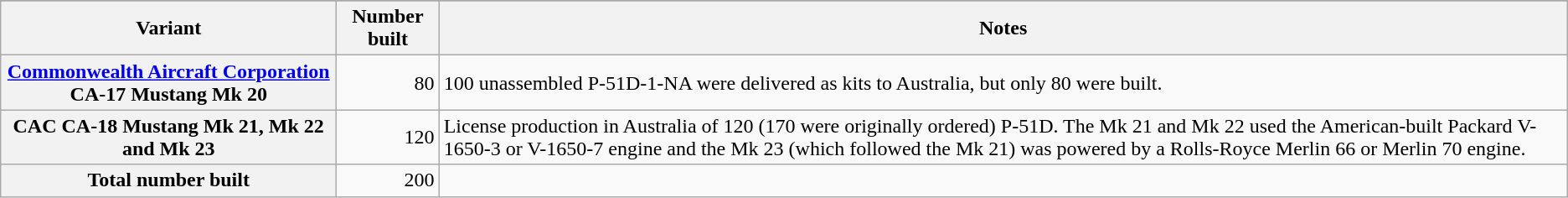<table class="wikitable sortable plainrowheaders" style="vertical-align: top;">
<tr>
</tr>
<tr>
<th scope="col">Variant</th>
<th scope="col">Number built</th>
<th scope="col" class="unsortable">Notes</th>
</tr>
<tr>
<th scope="row"><a href='#'>Commonwealth Aircraft Corporation</a> CA-17 Mustang Mk 20</th>
<td style="text-align: right">80</td>
<td>100 unassembled P-51D-1-NA were delivered as kits to Australia, but only 80 were built.</td>
</tr>
<tr>
<th scope="row">CAC CA-18 Mustang Mk 21, Mk 22 and Mk 23</th>
<td style="text-align: right">120</td>
<td>License production in Australia of 120 (170 were originally ordered) P-51D. The Mk 21 and Mk 22 used the American-built Packard V-1650-3 or V-1650-7 engine and the Mk 23 (which followed the Mk 21) was powered by a Rolls-Royce Merlin 66 or Merlin 70 engine.</td>
</tr>
<tr class="sortbottom">
<th scope="row">Total number built</th>
<td style="text-align: right">200</td>
<td></td>
</tr>
</table>
